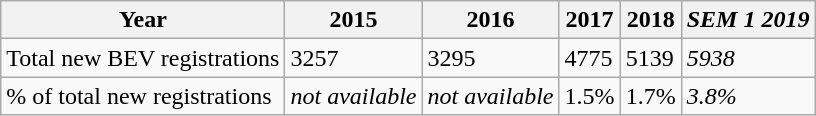<table class="wikitable">
<tr>
<th>Year</th>
<th>2015</th>
<th>2016</th>
<th>2017</th>
<th>2018</th>
<th><em>SEM 1 2019</em></th>
</tr>
<tr>
<td>Total new BEV registrations</td>
<td>3257</td>
<td>3295</td>
<td>4775</td>
<td>5139</td>
<td><em>5938</em></td>
</tr>
<tr>
<td>% of total new registrations</td>
<td><em>not available</em></td>
<td><em>not available</em></td>
<td>1.5%</td>
<td>1.7%</td>
<td><em>3.8%</em></td>
</tr>
</table>
